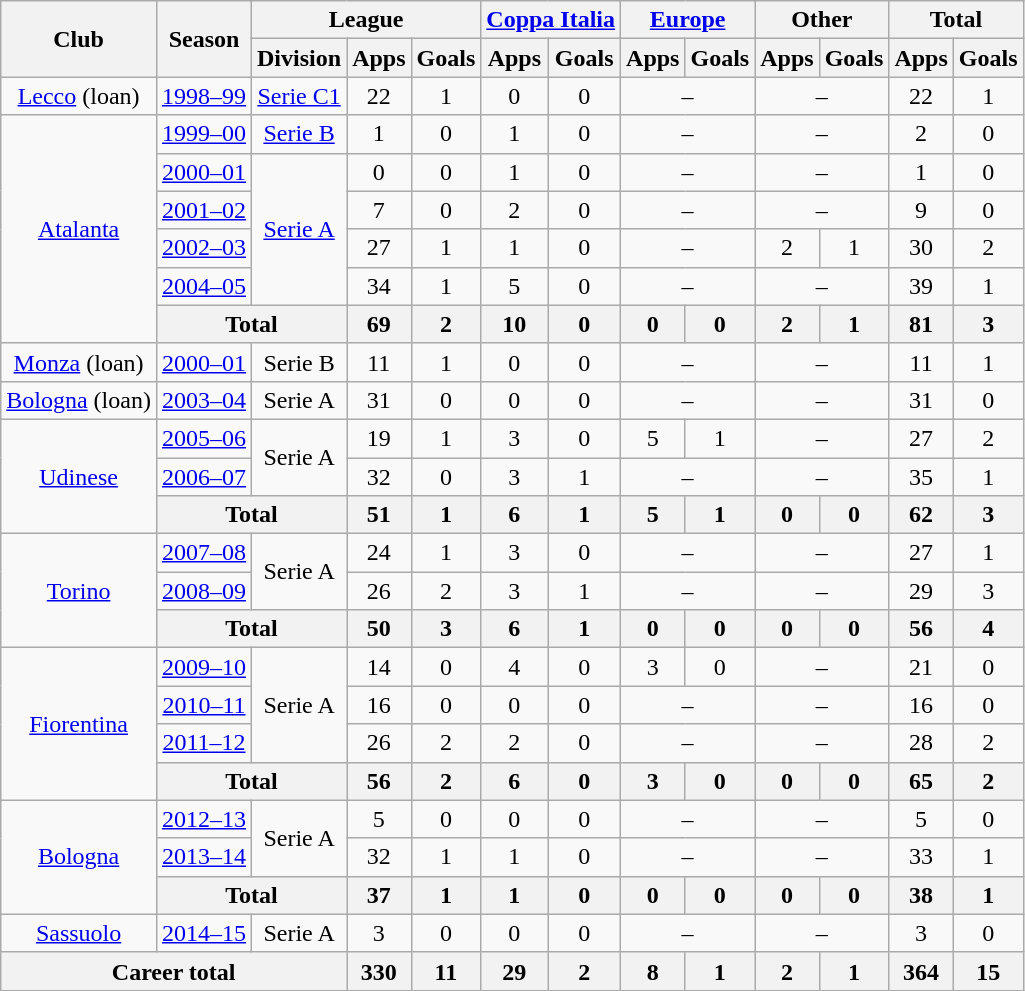<table class="wikitable" style="text-align:center">
<tr>
<th rowspan="2">Club</th>
<th rowspan="2">Season</th>
<th colspan="3">League</th>
<th colspan="2"><a href='#'>Coppa Italia</a></th>
<th colspan="2"><a href='#'>Europe</a></th>
<th colspan="2">Other</th>
<th colspan="2">Total</th>
</tr>
<tr>
<th>Division</th>
<th>Apps</th>
<th>Goals</th>
<th>Apps</th>
<th>Goals</th>
<th>Apps</th>
<th>Goals</th>
<th>Apps</th>
<th>Goals</th>
<th>Apps</th>
<th>Goals</th>
</tr>
<tr>
<td><a href='#'>Lecco</a> (loan)</td>
<td><a href='#'>1998–99</a></td>
<td><a href='#'>Serie C1</a></td>
<td>22</td>
<td>1</td>
<td>0</td>
<td>0</td>
<td colspan="2">–</td>
<td colspan="2">–</td>
<td>22</td>
<td>1</td>
</tr>
<tr>
<td rowspan="6"><a href='#'>Atalanta</a></td>
<td><a href='#'>1999–00</a></td>
<td><a href='#'>Serie B</a></td>
<td>1</td>
<td>0</td>
<td>1</td>
<td>0</td>
<td colspan="2">–</td>
<td colspan="2">–</td>
<td>2</td>
<td>0</td>
</tr>
<tr>
<td><a href='#'>2000–01</a></td>
<td rowspan="4"><a href='#'>Serie A</a></td>
<td>0</td>
<td>0</td>
<td>1</td>
<td>0</td>
<td colspan="2">–</td>
<td colspan="2">–</td>
<td>1</td>
<td>0</td>
</tr>
<tr>
<td><a href='#'>2001–02</a></td>
<td>7</td>
<td>0</td>
<td>2</td>
<td>0</td>
<td colspan="2">–</td>
<td colspan="2">–</td>
<td>9</td>
<td>0</td>
</tr>
<tr>
<td><a href='#'>2002–03</a></td>
<td>27</td>
<td>1</td>
<td>1</td>
<td>0</td>
<td colspan="2">–</td>
<td>2</td>
<td>1</td>
<td>30</td>
<td>2</td>
</tr>
<tr>
<td><a href='#'>2004–05</a></td>
<td>34</td>
<td>1</td>
<td>5</td>
<td>0</td>
<td colspan="2">–</td>
<td colspan="2">–</td>
<td>39</td>
<td>1</td>
</tr>
<tr>
<th colspan="2">Total</th>
<th>69</th>
<th>2</th>
<th>10</th>
<th>0</th>
<th>0</th>
<th>0</th>
<th>2</th>
<th>1</th>
<th>81</th>
<th>3</th>
</tr>
<tr>
<td><a href='#'>Monza</a> (loan)</td>
<td><a href='#'>2000–01</a></td>
<td>Serie B</td>
<td>11</td>
<td>1</td>
<td>0</td>
<td>0</td>
<td colspan="2">–</td>
<td colspan="2">–</td>
<td>11</td>
<td>1</td>
</tr>
<tr>
<td><a href='#'>Bologna</a> (loan)</td>
<td><a href='#'>2003–04</a></td>
<td>Serie A</td>
<td>31</td>
<td>0</td>
<td>0</td>
<td>0</td>
<td colspan="2">–</td>
<td colspan="2">–</td>
<td>31</td>
<td>0</td>
</tr>
<tr>
<td rowspan="3"><a href='#'>Udinese</a></td>
<td><a href='#'>2005–06</a></td>
<td rowspan="2">Serie A</td>
<td>19</td>
<td>1</td>
<td>3</td>
<td>0</td>
<td>5</td>
<td>1</td>
<td colspan="2">–</td>
<td>27</td>
<td>2</td>
</tr>
<tr>
<td><a href='#'>2006–07</a></td>
<td>32</td>
<td>0</td>
<td>3</td>
<td>1</td>
<td colspan="2">–</td>
<td colspan="2">–</td>
<td>35</td>
<td>1</td>
</tr>
<tr>
<th colspan="2">Total</th>
<th>51</th>
<th>1</th>
<th>6</th>
<th>1</th>
<th>5</th>
<th>1</th>
<th>0</th>
<th>0</th>
<th>62</th>
<th>3</th>
</tr>
<tr>
<td rowspan="3"><a href='#'>Torino</a></td>
<td><a href='#'>2007–08</a></td>
<td rowspan="2">Serie A</td>
<td>24</td>
<td>1</td>
<td>3</td>
<td>0</td>
<td colspan="2">–</td>
<td colspan="2">–</td>
<td>27</td>
<td>1</td>
</tr>
<tr>
<td><a href='#'>2008–09</a></td>
<td>26</td>
<td>2</td>
<td>3</td>
<td>1</td>
<td colspan="2">–</td>
<td colspan="2">–</td>
<td>29</td>
<td>3</td>
</tr>
<tr>
<th colspan="2">Total</th>
<th>50</th>
<th>3</th>
<th>6</th>
<th>1</th>
<th>0</th>
<th>0</th>
<th>0</th>
<th>0</th>
<th>56</th>
<th>4</th>
</tr>
<tr>
<td rowspan="4"><a href='#'>Fiorentina</a></td>
<td><a href='#'>2009–10</a></td>
<td rowspan="3">Serie A</td>
<td>14</td>
<td>0</td>
<td>4</td>
<td>0</td>
<td>3</td>
<td>0</td>
<td colspan="2">–</td>
<td>21</td>
<td>0</td>
</tr>
<tr>
<td><a href='#'>2010–11</a></td>
<td>16</td>
<td>0</td>
<td>0</td>
<td>0</td>
<td colspan="2">–</td>
<td colspan="2">–</td>
<td>16</td>
<td>0</td>
</tr>
<tr>
<td><a href='#'>2011–12</a></td>
<td>26</td>
<td>2</td>
<td>2</td>
<td>0</td>
<td colspan="2">–</td>
<td colspan="2">–</td>
<td>28</td>
<td>2</td>
</tr>
<tr>
<th colspan="2">Total</th>
<th>56</th>
<th>2</th>
<th>6</th>
<th>0</th>
<th>3</th>
<th>0</th>
<th>0</th>
<th>0</th>
<th>65</th>
<th>2</th>
</tr>
<tr>
<td rowspan="3"><a href='#'>Bologna</a></td>
<td><a href='#'>2012–13</a></td>
<td rowspan="2">Serie A</td>
<td>5</td>
<td>0</td>
<td>0</td>
<td>0</td>
<td colspan="2">–</td>
<td colspan="2">–</td>
<td>5</td>
<td>0</td>
</tr>
<tr>
<td><a href='#'>2013–14</a></td>
<td>32</td>
<td>1</td>
<td>1</td>
<td>0</td>
<td colspan="2">–</td>
<td colspan="2">–</td>
<td>33</td>
<td>1</td>
</tr>
<tr>
<th colspan="2">Total</th>
<th>37</th>
<th>1</th>
<th>1</th>
<th>0</th>
<th>0</th>
<th>0</th>
<th>0</th>
<th>0</th>
<th>38</th>
<th>1</th>
</tr>
<tr>
<td><a href='#'>Sassuolo</a></td>
<td><a href='#'>2014–15</a></td>
<td>Serie A</td>
<td>3</td>
<td>0</td>
<td>0</td>
<td>0</td>
<td colspan="2">–</td>
<td colspan="2">–</td>
<td>3</td>
<td>0</td>
</tr>
<tr>
<th colspan="3">Career total</th>
<th>330</th>
<th>11</th>
<th>29</th>
<th>2</th>
<th>8</th>
<th>1</th>
<th>2</th>
<th>1</th>
<th>364</th>
<th>15</th>
</tr>
</table>
